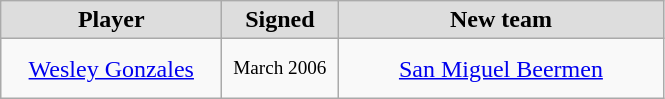<table class="wikitable" style="text-align: center">
<tr align="center" bgcolor="#dddddd">
<td style="width:140px"><strong>Player</strong></td>
<td style="width:70px"><strong>Signed</strong></td>
<td style="width:210px"><strong>New team</strong></td>
</tr>
<tr style="height:40px">
<td><a href='#'>Wesley Gonzales</a></td>
<td style="font-size: 80%">March 2006</td>
<td><a href='#'>San Miguel Beermen</a></td>
</tr>
</table>
